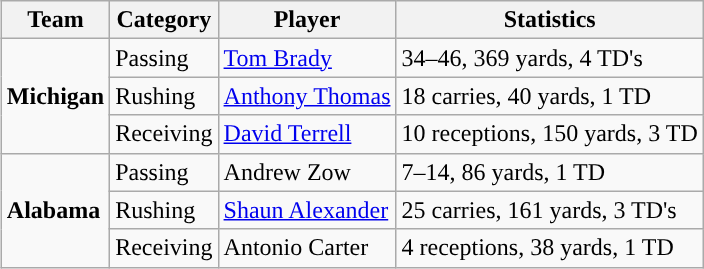<table class="wikitable" style="float: right;">
<tr>
<th>Team</th>
<th>Category</th>
<th>Player</th>
<th>Statistics</th>
</tr>
<tr>
<td rowspan=3><strong>Michigan</strong></td>
<td>Passing</td>
<td><a href='#'>Tom Brady</a></td>
<td>34–46, 369 yards, 4 TD's</td>
</tr>
<tr>
<td>Rushing</td>
<td><a href='#'>Anthony Thomas</a></td>
<td>18 carries, 40 yards, 1 TD</td>
</tr>
<tr>
<td>Receiving</td>
<td><a href='#'>David Terrell</a></td>
<td>10 receptions, 150 yards, 3 TD</td>
</tr>
<tr>
<td rowspan=3><strong>Alabama</strong></td>
<td>Passing</td>
<td>Andrew Zow</td>
<td>7–14, 86 yards, 1 TD</td>
</tr>
<tr>
<td>Rushing</td>
<td><a href='#'>Shaun Alexander</a></td>
<td>25 carries, 161 yards, 3 TD's</td>
</tr>
<tr>
<td>Receiving</td>
<td>Antonio Carter</td>
<td>4 receptions, 38 yards, 1 TD</td>
</tr>
</table>
